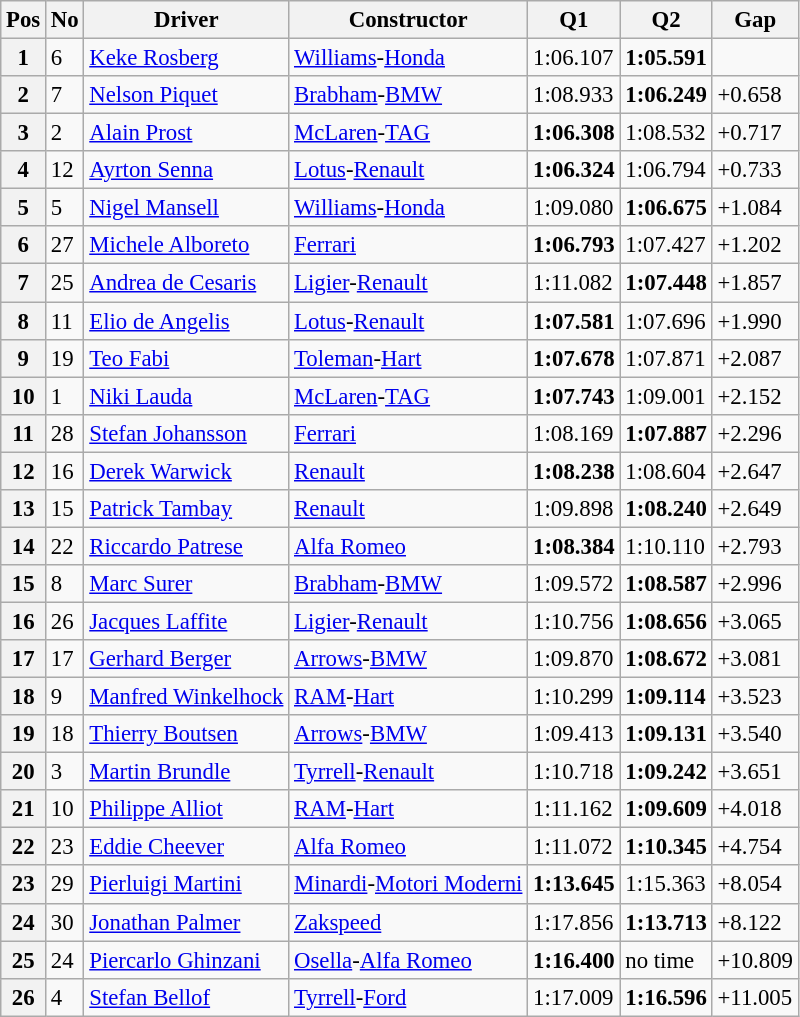<table class="wikitable sortable" style="font-size: 95%;">
<tr>
<th>Pos</th>
<th>No</th>
<th>Driver</th>
<th>Constructor</th>
<th>Q1</th>
<th>Q2</th>
<th>Gap</th>
</tr>
<tr>
<th>1</th>
<td>6</td>
<td> <a href='#'>Keke Rosberg</a></td>
<td><a href='#'>Williams</a>-<a href='#'>Honda</a></td>
<td>1:06.107</td>
<td><strong>1:05.591</strong></td>
<td></td>
</tr>
<tr>
<th>2</th>
<td>7</td>
<td> <a href='#'>Nelson Piquet</a></td>
<td><a href='#'>Brabham</a>-<a href='#'>BMW</a></td>
<td>1:08.933</td>
<td><strong>1:06.249</strong></td>
<td>+0.658</td>
</tr>
<tr>
<th>3</th>
<td>2</td>
<td> <a href='#'>Alain Prost</a></td>
<td><a href='#'>McLaren</a>-<a href='#'>TAG</a></td>
<td><strong>1:06.308</strong></td>
<td>1:08.532</td>
<td>+0.717</td>
</tr>
<tr>
<th>4</th>
<td>12</td>
<td> <a href='#'>Ayrton Senna</a></td>
<td><a href='#'>Lotus</a>-<a href='#'>Renault</a></td>
<td><strong>1:06.324</strong></td>
<td>1:06.794</td>
<td>+0.733</td>
</tr>
<tr>
<th>5</th>
<td>5</td>
<td> <a href='#'>Nigel Mansell</a></td>
<td><a href='#'>Williams</a>-<a href='#'>Honda</a></td>
<td>1:09.080</td>
<td><strong>1:06.675</strong></td>
<td>+1.084</td>
</tr>
<tr>
<th>6</th>
<td>27</td>
<td> <a href='#'>Michele Alboreto</a></td>
<td><a href='#'>Ferrari</a></td>
<td><strong>1:06.793</strong></td>
<td>1:07.427</td>
<td>+1.202</td>
</tr>
<tr>
<th>7</th>
<td>25</td>
<td> <a href='#'>Andrea de Cesaris</a></td>
<td><a href='#'>Ligier</a>-<a href='#'>Renault</a></td>
<td>1:11.082</td>
<td><strong>1:07.448</strong></td>
<td>+1.857</td>
</tr>
<tr>
<th>8</th>
<td>11</td>
<td> <a href='#'>Elio de Angelis</a></td>
<td><a href='#'>Lotus</a>-<a href='#'>Renault</a></td>
<td><strong>1:07.581</strong></td>
<td>1:07.696</td>
<td>+1.990</td>
</tr>
<tr>
<th>9</th>
<td>19</td>
<td> <a href='#'>Teo Fabi</a></td>
<td><a href='#'>Toleman</a>-<a href='#'>Hart</a></td>
<td><strong>1:07.678</strong></td>
<td>1:07.871</td>
<td>+2.087</td>
</tr>
<tr>
<th>10</th>
<td>1</td>
<td> <a href='#'>Niki Lauda</a></td>
<td><a href='#'>McLaren</a>-<a href='#'>TAG</a></td>
<td><strong>1:07.743</strong></td>
<td>1:09.001</td>
<td>+2.152</td>
</tr>
<tr>
<th>11</th>
<td>28</td>
<td> <a href='#'>Stefan Johansson</a></td>
<td><a href='#'>Ferrari</a></td>
<td>1:08.169</td>
<td><strong>1:07.887</strong></td>
<td>+2.296</td>
</tr>
<tr>
<th>12</th>
<td>16</td>
<td> <a href='#'>Derek Warwick</a></td>
<td><a href='#'>Renault</a></td>
<td><strong>1:08.238</strong></td>
<td>1:08.604</td>
<td>+2.647</td>
</tr>
<tr>
<th>13</th>
<td>15</td>
<td> <a href='#'>Patrick Tambay</a></td>
<td><a href='#'>Renault</a></td>
<td>1:09.898</td>
<td><strong>1:08.240</strong></td>
<td>+2.649</td>
</tr>
<tr>
<th>14</th>
<td>22</td>
<td> <a href='#'>Riccardo Patrese</a></td>
<td><a href='#'>Alfa Romeo</a></td>
<td><strong>1:08.384</strong></td>
<td>1:10.110</td>
<td>+2.793</td>
</tr>
<tr>
<th>15</th>
<td>8</td>
<td> <a href='#'>Marc Surer</a></td>
<td><a href='#'>Brabham</a>-<a href='#'>BMW</a></td>
<td>1:09.572</td>
<td><strong>1:08.587</strong></td>
<td>+2.996</td>
</tr>
<tr>
<th>16</th>
<td>26</td>
<td> <a href='#'>Jacques Laffite</a></td>
<td><a href='#'>Ligier</a>-<a href='#'>Renault</a></td>
<td>1:10.756</td>
<td><strong>1:08.656</strong></td>
<td>+3.065</td>
</tr>
<tr>
<th>17</th>
<td>17</td>
<td> <a href='#'>Gerhard Berger</a></td>
<td><a href='#'>Arrows</a>-<a href='#'>BMW</a></td>
<td>1:09.870</td>
<td><strong>1:08.672</strong></td>
<td>+3.081</td>
</tr>
<tr>
<th>18</th>
<td>9</td>
<td> <a href='#'>Manfred Winkelhock</a></td>
<td><a href='#'>RAM</a>-<a href='#'>Hart</a></td>
<td>1:10.299</td>
<td><strong>1:09.114</strong></td>
<td>+3.523</td>
</tr>
<tr>
<th>19</th>
<td>18</td>
<td> <a href='#'>Thierry Boutsen</a></td>
<td><a href='#'>Arrows</a>-<a href='#'>BMW</a></td>
<td>1:09.413</td>
<td><strong>1:09.131</strong></td>
<td>+3.540</td>
</tr>
<tr>
<th>20</th>
<td>3</td>
<td> <a href='#'>Martin Brundle</a></td>
<td><a href='#'>Tyrrell</a>-<a href='#'>Renault</a></td>
<td>1:10.718</td>
<td><strong>1:09.242</strong></td>
<td>+3.651</td>
</tr>
<tr>
<th>21</th>
<td>10</td>
<td> <a href='#'>Philippe Alliot</a></td>
<td><a href='#'>RAM</a>-<a href='#'>Hart</a></td>
<td>1:11.162</td>
<td><strong>1:09.609</strong></td>
<td>+4.018</td>
</tr>
<tr>
<th>22</th>
<td>23</td>
<td> <a href='#'>Eddie Cheever</a></td>
<td><a href='#'>Alfa Romeo</a></td>
<td>1:11.072</td>
<td><strong>1:10.345</strong></td>
<td>+4.754</td>
</tr>
<tr>
<th>23</th>
<td>29</td>
<td> <a href='#'>Pierluigi Martini</a></td>
<td><a href='#'>Minardi</a>-<a href='#'>Motori Moderni</a></td>
<td><strong>1:13.645</strong></td>
<td>1:15.363</td>
<td>+8.054</td>
</tr>
<tr>
<th>24</th>
<td>30</td>
<td> <a href='#'>Jonathan Palmer</a></td>
<td><a href='#'>Zakspeed</a></td>
<td>1:17.856</td>
<td><strong>1:13.713</strong></td>
<td>+8.122</td>
</tr>
<tr>
<th>25</th>
<td>24</td>
<td> <a href='#'>Piercarlo Ghinzani</a></td>
<td><a href='#'>Osella</a>-<a href='#'>Alfa Romeo</a></td>
<td><strong>1:16.400</strong></td>
<td>no time</td>
<td>+10.809</td>
</tr>
<tr>
<th>26</th>
<td>4</td>
<td> <a href='#'>Stefan Bellof</a></td>
<td><a href='#'>Tyrrell</a>-<a href='#'>Ford</a></td>
<td>1:17.009</td>
<td><strong>1:16.596</strong></td>
<td>+11.005</td>
</tr>
</table>
